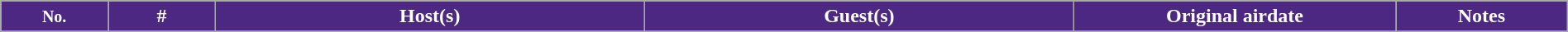<table class="wikitable" style="width:100%;">
<tr style="color:white">
<th style="background:#4C2882;" width="5%"><small>No.</small></th>
<th style="background:#4C2882;" width="5%">#</th>
<th style="background:#4C2882;" width="20%">Host(s)</th>
<th style="background:#4C2882;" width="20%">Guest(s)</th>
<th style="background:#4C2882;" width="15%">Original airdate</th>
<th style="background:#4C2882;" width="8%">Notes</th>
</tr>
<tr>
</tr>
</table>
